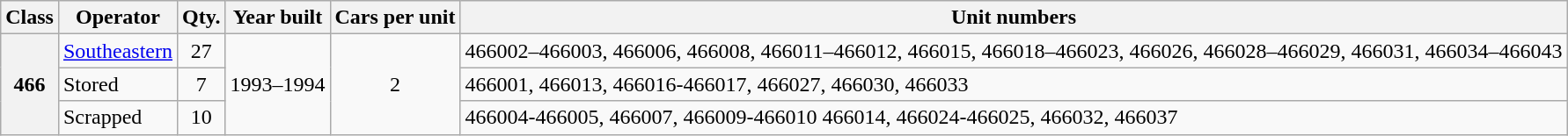<table class="wikitable">
<tr>
<th>Class</th>
<th>Operator</th>
<th>Qty.</th>
<th>Year built</th>
<th>Cars per unit</th>
<th>Unit numbers</th>
</tr>
<tr>
<th rowspan="3" align="center">466</th>
<td><a href='#'>Southeastern</a></td>
<td align="center">27</td>
<td rowspan="3" align="center">1993–1994</td>
<td rowspan="3" align="center">2</td>
<td>466002–466003, 466006, 466008, 466011–466012, 466015, 466018–466023, 466026, 466028–466029, 466031, 466034–466043</td>
</tr>
<tr>
<td>Stored</td>
<td align="center">7</td>
<td>466001, 466013, 466016-466017, 466027, 466030, 466033</td>
</tr>
<tr>
<td>Scrapped</td>
<td align="center">10</td>
<td>466004-466005, 466007, 466009-466010 466014, 466024-466025, 466032, 466037</td>
</tr>
</table>
